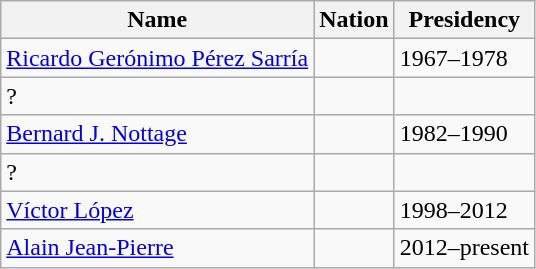<table class="wikitable">
<tr>
<th>Name</th>
<th>Nation</th>
<th>Presidency</th>
</tr>
<tr>
<td><a href='#'>Ricardo Gerónimo Pérez Sarría</a></td>
<td></td>
<td>1967–1978</td>
</tr>
<tr>
<td align = left>?</td>
<td></td>
<td></td>
</tr>
<tr>
<td><a href='#'>Bernard J. Nottage</a></td>
<td></td>
<td>1982–1990</td>
</tr>
<tr>
<td>?</td>
<td></td>
<td></td>
</tr>
<tr>
<td><a href='#'>Víctor López</a></td>
<td></td>
<td>1998–2012</td>
</tr>
<tr>
<td><a href='#'>Alain Jean-Pierre</a></td>
<td></td>
<td>2012–present</td>
</tr>
</table>
